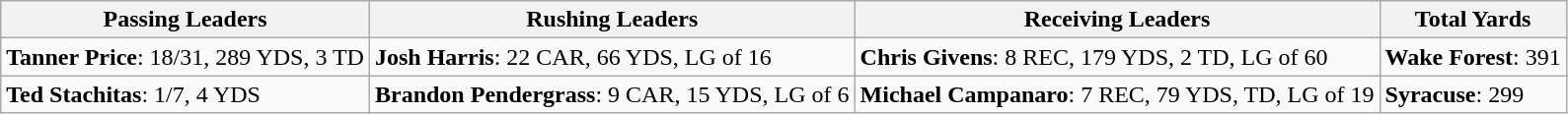<table class="wikitable">
<tr>
<th>Passing Leaders</th>
<th>Rushing Leaders</th>
<th>Receiving Leaders</th>
<th>Total Yards</th>
</tr>
<tr>
<td><strong>Tanner Price</strong>: 18/31, 289 YDS, 3 TD</td>
<td><strong>Josh Harris</strong>: 22 CAR, 66 YDS, LG of 16</td>
<td><strong>Chris Givens</strong>: 8 REC, 179 YDS, 2 TD, LG of 60</td>
<td><strong>Wake Forest</strong>: 391</td>
</tr>
<tr>
<td><strong>Ted Stachitas</strong>: 1/7, 4 YDS</td>
<td><strong>Brandon Pendergrass</strong>: 9 CAR, 15 YDS, LG of 6</td>
<td><strong>Michael Campanaro</strong>: 7 REC, 79 YDS, TD, LG of 19</td>
<td><strong>Syracuse</strong>: 299</td>
</tr>
</table>
